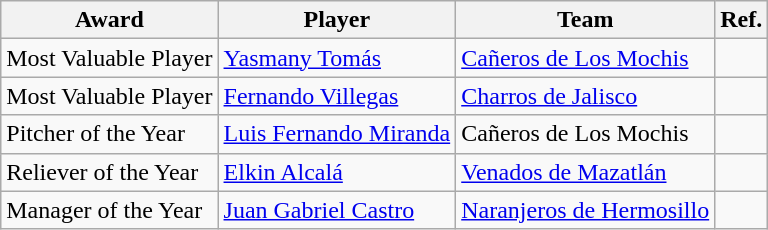<table class="wikitable">
<tr>
<th>Award</th>
<th>Player</th>
<th>Team</th>
<th>Ref.</th>
</tr>
<tr>
<td scope="row">Most Valuable Player</td>
<td> <a href='#'>Yasmany Tomás</a></td>
<td><a href='#'>Cañeros de Los Mochis</a></td>
<td align=center></td>
</tr>
<tr>
<td scope="row">Most Valuable Player</td>
<td> <a href='#'>Fernando Villegas</a></td>
<td><a href='#'>Charros de Jalisco</a></td>
<td align=center></td>
</tr>
<tr>
<td scope="row">Pitcher of the Year</td>
<td> <a href='#'>Luis Fernando Miranda</a></td>
<td>Cañeros de Los Mochis</td>
<td align=center></td>
</tr>
<tr>
<td scope="row">Reliever of the Year</td>
<td> <a href='#'>Elkin Alcalá</a></td>
<td><a href='#'>Venados de Mazatlán</a></td>
<td align=center></td>
</tr>
<tr>
<td scope="row">Manager of the Year</td>
<td> <a href='#'>Juan Gabriel Castro</a></td>
<td><a href='#'>Naranjeros de Hermosillo</a></td>
<td align=center></td>
</tr>
</table>
